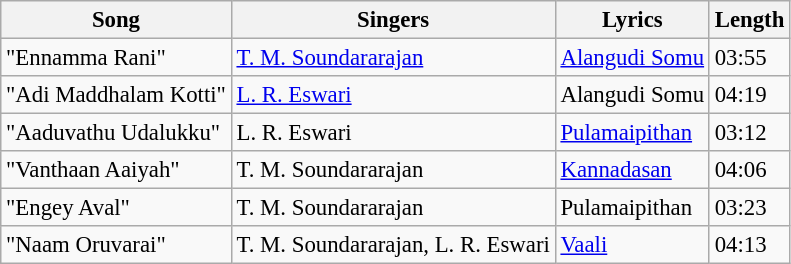<table class="wikitable" style="font-size:95%;">
<tr>
<th>Song</th>
<th>Singers</th>
<th>Lyrics</th>
<th>Length</th>
</tr>
<tr>
<td>"Ennamma Rani"</td>
<td><a href='#'>T. M. Soundararajan</a></td>
<td><a href='#'>Alangudi Somu</a></td>
<td>03:55</td>
</tr>
<tr>
<td>"Adi Maddhalam Kotti"</td>
<td><a href='#'>L. R. Eswari</a></td>
<td>Alangudi Somu</td>
<td>04:19</td>
</tr>
<tr>
<td>"Aaduvathu Udalukku"</td>
<td>L. R. Eswari</td>
<td><a href='#'>Pulamaipithan</a></td>
<td>03:12</td>
</tr>
<tr>
<td>"Vanthaan Aaiyah"</td>
<td>T. M. Soundararajan</td>
<td><a href='#'>Kannadasan</a></td>
<td>04:06</td>
</tr>
<tr>
<td>"Engey Aval"</td>
<td>T. M. Soundararajan</td>
<td>Pulamaipithan</td>
<td>03:23</td>
</tr>
<tr>
<td>"Naam Oruvarai"</td>
<td>T. M. Soundararajan, L. R. Eswari</td>
<td><a href='#'>Vaali</a></td>
<td>04:13</td>
</tr>
</table>
